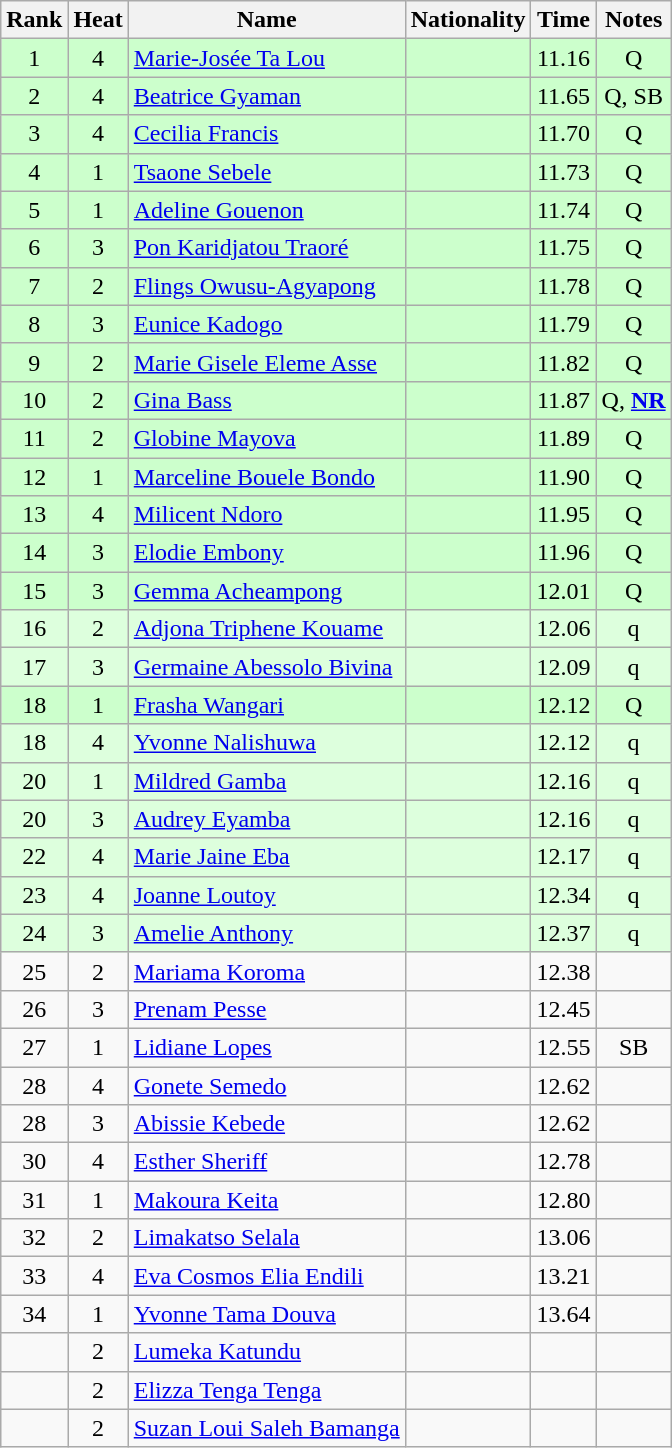<table class="wikitable sortable" style="text-align:center">
<tr>
<th>Rank</th>
<th>Heat</th>
<th>Name</th>
<th>Nationality</th>
<th>Time</th>
<th>Notes</th>
</tr>
<tr bgcolor=ccffcc>
<td>1</td>
<td>4</td>
<td align=left><a href='#'>Marie-Josée Ta Lou</a></td>
<td align=left></td>
<td>11.16</td>
<td>Q</td>
</tr>
<tr bgcolor=ccffcc>
<td>2</td>
<td>4</td>
<td align=left><a href='#'>Beatrice Gyaman</a></td>
<td align=left></td>
<td>11.65</td>
<td>Q, SB</td>
</tr>
<tr bgcolor=ccffcc>
<td>3</td>
<td>4</td>
<td align=left><a href='#'>Cecilia Francis</a></td>
<td align=left></td>
<td>11.70</td>
<td>Q</td>
</tr>
<tr bgcolor=ccffcc>
<td>4</td>
<td>1</td>
<td align=left><a href='#'>Tsaone Sebele</a></td>
<td align=left></td>
<td>11.73</td>
<td>Q</td>
</tr>
<tr bgcolor=ccffcc>
<td>5</td>
<td>1</td>
<td align=left><a href='#'>Adeline Gouenon</a></td>
<td align=left></td>
<td>11.74</td>
<td>Q</td>
</tr>
<tr bgcolor=ccffcc>
<td>6</td>
<td>3</td>
<td align=left><a href='#'>Pon Karidjatou Traoré</a></td>
<td align=left></td>
<td>11.75</td>
<td>Q</td>
</tr>
<tr bgcolor=ccffcc>
<td>7</td>
<td>2</td>
<td align=left><a href='#'>Flings Owusu-Agyapong</a></td>
<td align=left></td>
<td>11.78</td>
<td>Q</td>
</tr>
<tr bgcolor=ccffcc>
<td>8</td>
<td>3</td>
<td align=left><a href='#'>Eunice Kadogo</a></td>
<td align=left></td>
<td>11.79</td>
<td>Q</td>
</tr>
<tr bgcolor=ccffcc>
<td>9</td>
<td>2</td>
<td align=left><a href='#'>Marie Gisele Eleme Asse</a></td>
<td align=left></td>
<td>11.82</td>
<td>Q</td>
</tr>
<tr bgcolor=ccffcc>
<td>10</td>
<td>2</td>
<td align=left><a href='#'>Gina Bass</a></td>
<td align=left></td>
<td>11.87</td>
<td>Q, <strong><a href='#'>NR</a></strong></td>
</tr>
<tr bgcolor=ccffcc>
<td>11</td>
<td>2</td>
<td align=left><a href='#'>Globine Mayova</a></td>
<td align=left></td>
<td>11.89</td>
<td>Q</td>
</tr>
<tr bgcolor=ccffcc>
<td>12</td>
<td>1</td>
<td align=left><a href='#'>Marceline Bouele Bondo</a></td>
<td align=left></td>
<td>11.90</td>
<td>Q</td>
</tr>
<tr bgcolor=ccffcc>
<td>13</td>
<td>4</td>
<td align=left><a href='#'>Milicent Ndoro</a></td>
<td align=left></td>
<td>11.95</td>
<td>Q</td>
</tr>
<tr bgcolor=ccffcc>
<td>14</td>
<td>3</td>
<td align=left><a href='#'>Elodie Embony</a></td>
<td align=left></td>
<td>11.96</td>
<td>Q</td>
</tr>
<tr bgcolor=ccffcc>
<td>15</td>
<td>3</td>
<td align=left><a href='#'>Gemma Acheampong</a></td>
<td align=left></td>
<td>12.01</td>
<td>Q</td>
</tr>
<tr bgcolor=ddffdd>
<td>16</td>
<td>2</td>
<td align=left><a href='#'>Adjona Triphene Kouame</a></td>
<td align=left></td>
<td>12.06</td>
<td>q</td>
</tr>
<tr bgcolor=ddffdd>
<td>17</td>
<td>3</td>
<td align=left><a href='#'>Germaine Abessolo Bivina</a></td>
<td align=left></td>
<td>12.09</td>
<td>q</td>
</tr>
<tr bgcolor=ccffcc>
<td>18</td>
<td>1</td>
<td align=left><a href='#'>Frasha Wangari</a></td>
<td align=left></td>
<td>12.12</td>
<td>Q</td>
</tr>
<tr bgcolor=ddffdd>
<td>18</td>
<td>4</td>
<td align=left><a href='#'>Yvonne Nalishuwa</a></td>
<td align=left></td>
<td>12.12</td>
<td>q</td>
</tr>
<tr bgcolor=ddffdd>
<td>20</td>
<td>1</td>
<td align=left><a href='#'>Mildred Gamba</a></td>
<td align=left></td>
<td>12.16</td>
<td>q</td>
</tr>
<tr bgcolor=ddffdd>
<td>20</td>
<td>3</td>
<td align=left><a href='#'>Audrey Eyamba</a></td>
<td align=left></td>
<td>12.16</td>
<td>q</td>
</tr>
<tr bgcolor=ddffdd>
<td>22</td>
<td>4</td>
<td align=left><a href='#'>Marie Jaine Eba</a></td>
<td align=left></td>
<td>12.17</td>
<td>q</td>
</tr>
<tr bgcolor=ddffdd>
<td>23</td>
<td>4</td>
<td align=left><a href='#'>Joanne Loutoy</a></td>
<td align=left></td>
<td>12.34</td>
<td>q</td>
</tr>
<tr bgcolor=ddffdd>
<td>24</td>
<td>3</td>
<td align=left><a href='#'>Amelie Anthony</a></td>
<td align=left></td>
<td>12.37</td>
<td>q</td>
</tr>
<tr>
<td>25</td>
<td>2</td>
<td align=left><a href='#'>Mariama Koroma</a></td>
<td align=left></td>
<td>12.38</td>
<td></td>
</tr>
<tr>
<td>26</td>
<td>3</td>
<td align=left><a href='#'>Prenam Pesse</a></td>
<td align=left></td>
<td>12.45</td>
<td></td>
</tr>
<tr>
<td>27</td>
<td>1</td>
<td align=left><a href='#'>Lidiane Lopes</a></td>
<td align=left></td>
<td>12.55</td>
<td>SB</td>
</tr>
<tr>
<td>28</td>
<td>4</td>
<td align=left><a href='#'>Gonete Semedo</a></td>
<td align=left></td>
<td>12.62</td>
<td></td>
</tr>
<tr>
<td>28</td>
<td>3</td>
<td align=left><a href='#'>Abissie Kebede</a></td>
<td align=left></td>
<td>12.62</td>
<td></td>
</tr>
<tr>
<td>30</td>
<td>4</td>
<td align=left><a href='#'>Esther Sheriff</a></td>
<td align=left></td>
<td>12.78</td>
<td></td>
</tr>
<tr>
<td>31</td>
<td>1</td>
<td align=left><a href='#'>Makoura Keita</a></td>
<td align=left></td>
<td>12.80</td>
<td></td>
</tr>
<tr>
<td>32</td>
<td>2</td>
<td align=left><a href='#'>Limakatso Selala</a></td>
<td align=left></td>
<td>13.06</td>
<td></td>
</tr>
<tr>
<td>33</td>
<td>4</td>
<td align=left><a href='#'>Eva Cosmos Elia Endili</a></td>
<td align=left></td>
<td>13.21</td>
<td></td>
</tr>
<tr>
<td>34</td>
<td>1</td>
<td align=left><a href='#'>Yvonne Tama Douva</a></td>
<td align=left></td>
<td>13.64</td>
<td></td>
</tr>
<tr>
<td></td>
<td>2</td>
<td align=left><a href='#'>Lumeka Katundu</a></td>
<td align=left></td>
<td></td>
<td></td>
</tr>
<tr>
<td></td>
<td>2</td>
<td align=left><a href='#'>Elizza Tenga Tenga</a></td>
<td align=left></td>
<td></td>
<td></td>
</tr>
<tr>
<td></td>
<td>2</td>
<td align=left><a href='#'>Suzan Loui Saleh Bamanga</a></td>
<td align=left></td>
<td></td>
<td></td>
</tr>
</table>
